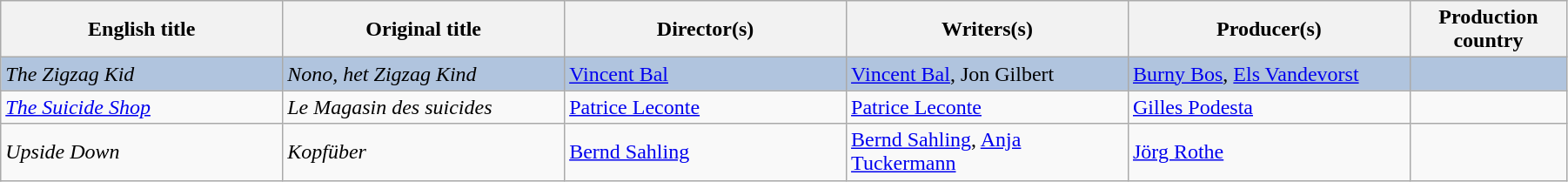<table class="wikitable" style="width:95%;" cellpadding="5">
<tr>
<th style="width:18%;">English title</th>
<th style="width:18%;">Original title</th>
<th style="width:18%;">Director(s)</th>
<th style="width:18%;">Writers(s)</th>
<th style="width:18%;">Producer(s)</th>
<th style="width:10%;">Production country</th>
</tr>
<tr style="background:#B0C4DE;">
<td><em>The Zigzag Kid</em></td>
<td><em>Nono, het Zigzag Kind</em></td>
<td><a href='#'>Vincent Bal</a></td>
<td><a href='#'>Vincent Bal</a>, Jon Gilbert</td>
<td><a href='#'>Burny Bos</a>, <a href='#'>Els Vandevorst</a></td>
<td></td>
</tr>
<tr>
<td><em><a href='#'>The Suicide Shop</a></em></td>
<td><em>Le Magasin des suicides</em></td>
<td><a href='#'>Patrice Leconte</a></td>
<td><a href='#'>Patrice Leconte</a></td>
<td><a href='#'>Gilles Podesta</a></td>
<td>  </td>
</tr>
<tr>
<td><em>Upside Down</em></td>
<td><em>Kopfüber</em></td>
<td><a href='#'>Bernd Sahling</a></td>
<td><a href='#'>Bernd Sahling</a>, <a href='#'>Anja Tuckermann</a></td>
<td><a href='#'>Jörg Rothe</a></td>
<td></td>
</tr>
</table>
